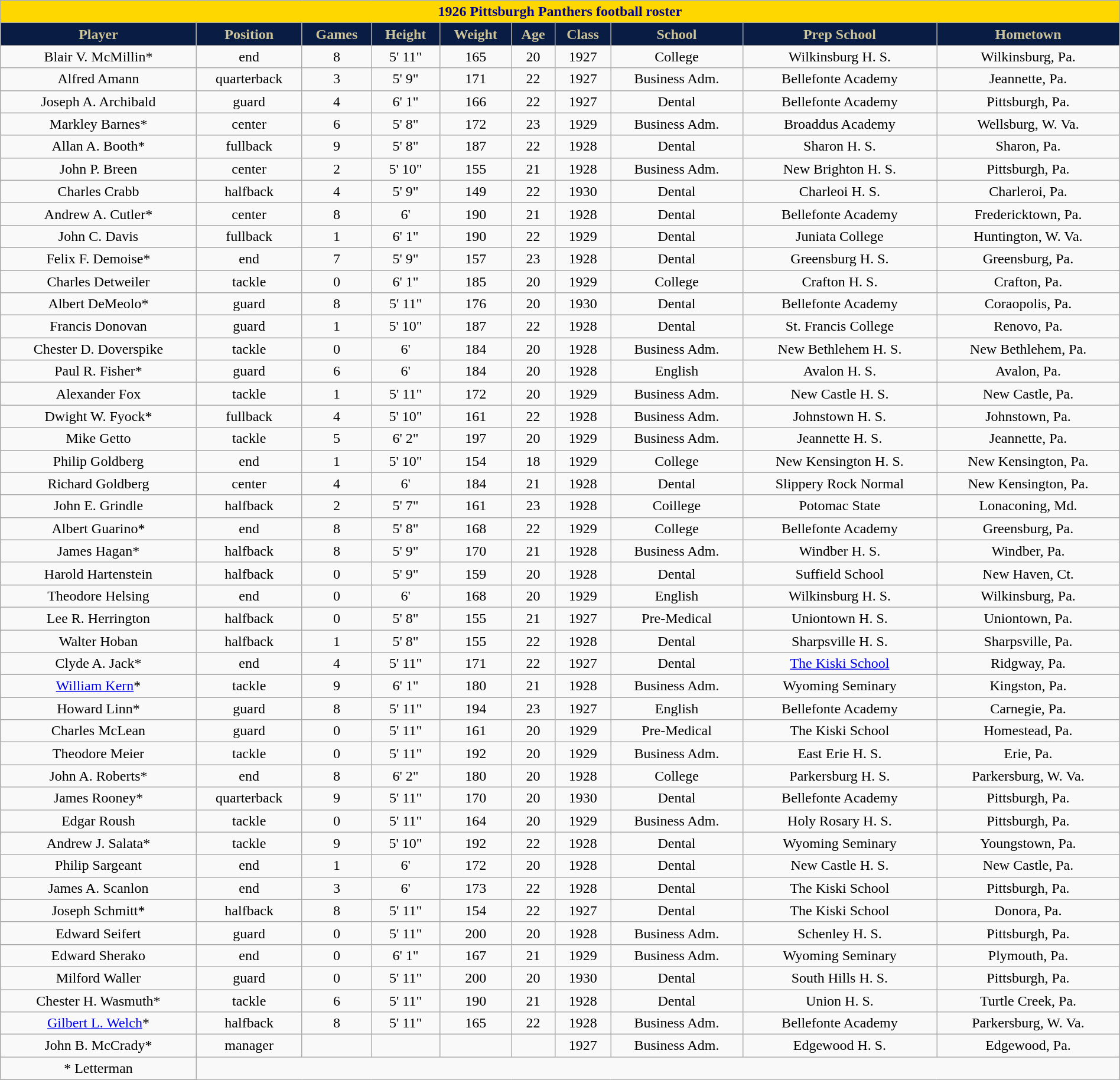<table class="wikitable collapsible collapsed" style="margin: left; text-align:right; width:100%;">
<tr>
<th colspan="10" ; style="background:gold; color:darkblue; text-align: center;"><strong>1926 Pittsburgh Panthers football roster</strong></th>
</tr>
<tr align="center"  style="background:#091C44; color:#CEC499;">
<td><strong>Player</strong></td>
<td><strong>Position</strong></td>
<td><strong>Games</strong></td>
<td><strong>Height</strong></td>
<td><strong>Weight</strong></td>
<td><strong>Age</strong></td>
<td><strong>Class</strong></td>
<td><strong>School</strong></td>
<td><strong>Prep School</strong></td>
<td><strong>Hometown</strong></td>
</tr>
<tr align="center" bgcolor="">
<td>Blair V. McMillin*</td>
<td>end</td>
<td>8</td>
<td>5' 11"</td>
<td>165</td>
<td>20</td>
<td>1927</td>
<td>College</td>
<td>Wilkinsburg H. S.</td>
<td>Wilkinsburg, Pa.</td>
</tr>
<tr align="center" bgcolor="">
<td>Alfred Amann</td>
<td>quarterback</td>
<td>3</td>
<td>5' 9"</td>
<td>171</td>
<td>22</td>
<td>1927</td>
<td>Business Adm.</td>
<td>Bellefonte Academy</td>
<td>Jeannette, Pa.</td>
</tr>
<tr align="center" bgcolor="">
<td>Joseph A. Archibald</td>
<td>guard</td>
<td>4</td>
<td>6' 1"</td>
<td>166</td>
<td>22</td>
<td>1927</td>
<td>Dental</td>
<td>Bellefonte Academy</td>
<td>Pittsburgh, Pa.</td>
</tr>
<tr align="center" bgcolor="">
<td>Markley Barnes*</td>
<td>center</td>
<td>6</td>
<td>5' 8"</td>
<td>172</td>
<td>23</td>
<td>1929</td>
<td>Business Adm.</td>
<td>Broaddus Academy</td>
<td>Wellsburg, W. Va.</td>
</tr>
<tr align="center" bgcolor="">
<td>Allan A. Booth*</td>
<td>fullback</td>
<td>9</td>
<td>5' 8"</td>
<td>187</td>
<td>22</td>
<td>1928</td>
<td>Dental</td>
<td>Sharon H. S.</td>
<td>Sharon, Pa.</td>
</tr>
<tr align="center" bgcolor="">
<td>John P. Breen</td>
<td>center</td>
<td>2</td>
<td>5' 10"</td>
<td>155</td>
<td>21</td>
<td>1928</td>
<td>Business Adm.</td>
<td>New Brighton H. S.</td>
<td>Pittsburgh, Pa.</td>
</tr>
<tr align="center" bgcolor="">
<td>Charles Crabb</td>
<td>halfback</td>
<td>4</td>
<td>5' 9"</td>
<td>149</td>
<td>22</td>
<td>1930</td>
<td>Dental</td>
<td>Charleoi H. S.</td>
<td>Charleroi, Pa.</td>
</tr>
<tr align="center" bgcolor="">
<td>Andrew A. Cutler*</td>
<td>center</td>
<td>8</td>
<td>6'</td>
<td>190</td>
<td>21</td>
<td>1928</td>
<td>Dental</td>
<td>Bellefonte Academy</td>
<td>Fredericktown, Pa.</td>
</tr>
<tr align="center" bgcolor="">
<td>John C. Davis</td>
<td>fullback</td>
<td>1</td>
<td>6' 1"</td>
<td>190</td>
<td>22</td>
<td>1929</td>
<td>Dental</td>
<td>Juniata College</td>
<td>Huntington, W. Va.</td>
</tr>
<tr align="center" bgcolor="">
<td>Felix F. Demoise*</td>
<td>end</td>
<td>7</td>
<td>5' 9"</td>
<td>157</td>
<td>23</td>
<td>1928</td>
<td>Dental</td>
<td>Greensburg H. S.</td>
<td>Greensburg, Pa.</td>
</tr>
<tr align="center" bgcolor="">
<td>Charles Detweiler</td>
<td>tackle</td>
<td>0</td>
<td>6' 1"</td>
<td>185</td>
<td>20</td>
<td>1929</td>
<td>College</td>
<td>Crafton H. S.</td>
<td>Crafton, Pa.</td>
</tr>
<tr align="center" bgcolor="">
<td>Albert DeMeolo*</td>
<td>guard</td>
<td>8</td>
<td>5' 11"</td>
<td>176</td>
<td>20</td>
<td>1930</td>
<td>Dental</td>
<td>Bellefonte Academy</td>
<td>Coraopolis, Pa.</td>
</tr>
<tr align="center" bgcolor="">
<td>Francis Donovan</td>
<td>guard</td>
<td>1</td>
<td>5' 10"</td>
<td>187</td>
<td>22</td>
<td>1928</td>
<td>Dental</td>
<td>St. Francis College</td>
<td>Renovo, Pa.</td>
</tr>
<tr align="center" bgcolor="">
<td>Chester D. Doverspike</td>
<td>tackle</td>
<td>0</td>
<td>6'</td>
<td>184</td>
<td>20</td>
<td>1928</td>
<td>Business Adm.</td>
<td>New Bethlehem H. S.</td>
<td>New Bethlehem, Pa.</td>
</tr>
<tr align="center" bgcolor="">
<td>Paul R. Fisher*</td>
<td>guard</td>
<td>6</td>
<td>6'</td>
<td>184</td>
<td>20</td>
<td>1928</td>
<td>English</td>
<td>Avalon H. S.</td>
<td>Avalon, Pa.</td>
</tr>
<tr align="center" bgcolor="">
<td>Alexander Fox</td>
<td>tackle</td>
<td>1</td>
<td>5' 11"</td>
<td>172</td>
<td>20</td>
<td>1929</td>
<td>Business Adm.</td>
<td>New Castle H. S.</td>
<td>New Castle, Pa.</td>
</tr>
<tr align="center" bgcolor="">
<td>Dwight W. Fyock*</td>
<td>fullback</td>
<td>4</td>
<td>5' 10"</td>
<td>161</td>
<td>22</td>
<td>1928</td>
<td>Business Adm.</td>
<td>Johnstown H. S.</td>
<td>Johnstown, Pa.</td>
</tr>
<tr align="center" bgcolor="">
<td>Mike Getto</td>
<td>tackle</td>
<td>5</td>
<td>6' 2"</td>
<td>197</td>
<td>20</td>
<td>1929</td>
<td>Business Adm.</td>
<td>Jeannette H. S.</td>
<td>Jeannette, Pa.</td>
</tr>
<tr align="center" bgcolor="">
<td>Philip Goldberg</td>
<td>end</td>
<td>1</td>
<td>5' 10"</td>
<td>154</td>
<td>18</td>
<td>1929</td>
<td>College</td>
<td>New Kensington H. S.</td>
<td>New Kensington, Pa.</td>
</tr>
<tr align="center" bgcolor="">
<td>Richard Goldberg</td>
<td>center</td>
<td>4</td>
<td>6'</td>
<td>184</td>
<td>21</td>
<td>1928</td>
<td>Dental</td>
<td>Slippery Rock Normal</td>
<td>New Kensington, Pa.</td>
</tr>
<tr align="center" bgcolor="">
<td>John E. Grindle</td>
<td>halfback</td>
<td>2</td>
<td>5' 7"</td>
<td>161</td>
<td>23</td>
<td>1928</td>
<td>Coillege</td>
<td>Potomac State</td>
<td>Lonaconing, Md.</td>
</tr>
<tr align="center" bgcolor="">
<td>Albert Guarino*</td>
<td>end</td>
<td>8</td>
<td>5' 8"</td>
<td>168</td>
<td>22</td>
<td>1929</td>
<td>College</td>
<td>Bellefonte Academy</td>
<td>Greensburg, Pa.</td>
</tr>
<tr align="center" bgcolor="">
<td>James Hagan*</td>
<td>halfback</td>
<td>8</td>
<td>5' 9"</td>
<td>170</td>
<td>21</td>
<td>1928</td>
<td>Business Adm.</td>
<td>Windber H. S.</td>
<td>Windber, Pa.</td>
</tr>
<tr align="center" bgcolor="">
<td>Harold Hartenstein</td>
<td>halfback</td>
<td>0</td>
<td>5' 9"</td>
<td>159</td>
<td>20</td>
<td>1928</td>
<td>Dental</td>
<td>Suffield School</td>
<td>New Haven, Ct.</td>
</tr>
<tr align="center" bgcolor="">
<td>Theodore Helsing</td>
<td>end</td>
<td>0</td>
<td>6'</td>
<td>168</td>
<td>20</td>
<td>1929</td>
<td>English</td>
<td>Wilkinsburg H. S.</td>
<td>Wilkinsburg, Pa.</td>
</tr>
<tr align="center" bgcolor="">
<td>Lee R. Herrington</td>
<td>halfback</td>
<td>0</td>
<td>5' 8"</td>
<td>155</td>
<td>21</td>
<td>1927</td>
<td>Pre-Medical</td>
<td>Uniontown H. S.</td>
<td>Uniontown, Pa.</td>
</tr>
<tr align="center" bgcolor="">
<td>Walter Hoban</td>
<td>halfback</td>
<td>1</td>
<td>5' 8"</td>
<td>155</td>
<td>22</td>
<td>1928</td>
<td>Dental</td>
<td>Sharpsville H. S.</td>
<td>Sharpsville, Pa.</td>
</tr>
<tr align="center" bgcolor="">
<td>Clyde A. Jack*</td>
<td>end</td>
<td>4</td>
<td>5' 11"</td>
<td>171</td>
<td>22</td>
<td>1927</td>
<td>Dental</td>
<td><a href='#'>The Kiski School</a></td>
<td>Ridgway, Pa.</td>
</tr>
<tr align="center" bgcolor="">
<td><a href='#'>William Kern</a>*</td>
<td>tackle</td>
<td>9</td>
<td>6' 1"</td>
<td>180</td>
<td>21</td>
<td>1928</td>
<td>Business Adm.</td>
<td>Wyoming Seminary</td>
<td>Kingston, Pa.</td>
</tr>
<tr align="center" bgcolor="">
<td>Howard Linn*</td>
<td>guard</td>
<td>8</td>
<td>5' 11"</td>
<td>194</td>
<td>23</td>
<td>1927</td>
<td>English</td>
<td>Bellefonte Academy</td>
<td>Carnegie, Pa.</td>
</tr>
<tr align="center" bgcolor="">
<td>Charles McLean</td>
<td>guard</td>
<td>0</td>
<td>5' 11"</td>
<td>161</td>
<td>20</td>
<td>1929</td>
<td>Pre-Medical</td>
<td>The Kiski School</td>
<td>Homestead, Pa.</td>
</tr>
<tr align="center" bgcolor="">
<td>Theodore Meier</td>
<td>tackle</td>
<td>0</td>
<td>5' 11"</td>
<td>192</td>
<td>20</td>
<td>1929</td>
<td>Business Adm.</td>
<td>East Erie H. S.</td>
<td>Erie, Pa.</td>
</tr>
<tr align="center" bgcolor="">
<td>John A. Roberts*</td>
<td>end</td>
<td>8</td>
<td>6' 2"</td>
<td>180</td>
<td>20</td>
<td>1928</td>
<td>College</td>
<td>Parkersburg H. S.</td>
<td>Parkersburg, W. Va.</td>
</tr>
<tr align="center" bgcolor="">
<td>James Rooney*</td>
<td>quarterback</td>
<td>9</td>
<td>5' 11"</td>
<td>170</td>
<td>20</td>
<td>1930</td>
<td>Dental</td>
<td>Bellefonte Academy</td>
<td>Pittsburgh, Pa.</td>
</tr>
<tr align="center" bgcolor="">
<td>Edgar Roush</td>
<td>tackle</td>
<td>0</td>
<td>5' 11"</td>
<td>164</td>
<td>20</td>
<td>1929</td>
<td>Business Adm.</td>
<td>Holy Rosary H. S.</td>
<td>Pittsburgh, Pa.</td>
</tr>
<tr align="center" bgcolor="">
<td>Andrew J. Salata*</td>
<td>tackle</td>
<td>9</td>
<td>5' 10"</td>
<td>192</td>
<td>22</td>
<td>1928</td>
<td>Dental</td>
<td>Wyoming Seminary</td>
<td>Youngstown, Pa.</td>
</tr>
<tr align="center" bgcolor="">
<td>Philip Sargeant</td>
<td>end</td>
<td>1</td>
<td>6'</td>
<td>172</td>
<td>20</td>
<td>1928</td>
<td>Dental</td>
<td>New Castle H. S.</td>
<td>New Castle, Pa.</td>
</tr>
<tr align="center" bgcolor="">
<td>James A. Scanlon</td>
<td>end</td>
<td>3</td>
<td>6'</td>
<td>173</td>
<td>22</td>
<td>1928</td>
<td>Dental</td>
<td>The Kiski School</td>
<td>Pittsburgh, Pa.</td>
</tr>
<tr align="center" bgcolor="">
<td>Joseph Schmitt*</td>
<td>halfback</td>
<td>8</td>
<td>5' 11"</td>
<td>154</td>
<td>22</td>
<td>1927</td>
<td>Dental</td>
<td>The Kiski School</td>
<td>Donora, Pa.</td>
</tr>
<tr align="center" bgcolor="">
<td>Edward Seifert</td>
<td>guard</td>
<td>0</td>
<td>5' 11"</td>
<td>200</td>
<td>20</td>
<td>1928</td>
<td>Business Adm.</td>
<td>Schenley H. S.</td>
<td>Pittsburgh, Pa.</td>
</tr>
<tr align="center" bgcolor="">
<td>Edward Sherako</td>
<td>end</td>
<td>0</td>
<td>6' 1"</td>
<td>167</td>
<td>21</td>
<td>1929</td>
<td>Business Adm.</td>
<td>Wyoming Seminary</td>
<td>Plymouth, Pa.</td>
</tr>
<tr align="center" bgcolor="">
<td>Milford Waller</td>
<td>guard</td>
<td>0</td>
<td>5' 11"</td>
<td>200</td>
<td>20</td>
<td>1930</td>
<td>Dental</td>
<td>South Hills H. S.</td>
<td>Pittsburgh, Pa.</td>
</tr>
<tr align="center" bgcolor="">
<td>Chester H. Wasmuth*</td>
<td>tackle</td>
<td>6</td>
<td>5' 11"</td>
<td>190</td>
<td>21</td>
<td>1928</td>
<td>Dental</td>
<td>Union H. S.</td>
<td>Turtle Creek, Pa.</td>
</tr>
<tr align="center" bgcolor="">
<td><a href='#'>Gilbert L. Welch</a>*</td>
<td>halfback</td>
<td>8</td>
<td>5' 11"</td>
<td>165</td>
<td>22</td>
<td>1928</td>
<td>Business Adm.</td>
<td>Bellefonte Academy</td>
<td>Parkersburg, W. Va.</td>
</tr>
<tr align="center" bgcolor="">
<td>John B. McCrady*</td>
<td>manager</td>
<td></td>
<td></td>
<td></td>
<td></td>
<td>1927</td>
<td>Business Adm.</td>
<td>Edgewood H. S.</td>
<td>Edgewood, Pa.</td>
</tr>
<tr align="center" bgcolor="">
<td>* Letterman</td>
</tr>
<tr align="center" bgcolor="">
</tr>
</table>
